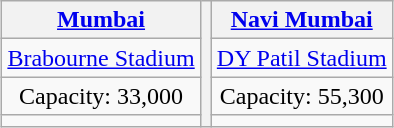<table class="wikitable" style="text-align:center;margin:auto;">
<tr>
<th><a href='#'>Mumbai</a></th>
<th rowspan="5"></th>
<th><a href='#'>Navi Mumbai</a></th>
</tr>
<tr>
<td><a href='#'>Brabourne Stadium</a></td>
<td><a href='#'>DY Patil Stadium</a></td>
</tr>
<tr>
<td>Capacity: 33,000</td>
<td>Capacity: 55,300</td>
</tr>
<tr>
<td></td>
<td></td>
</tr>
</table>
